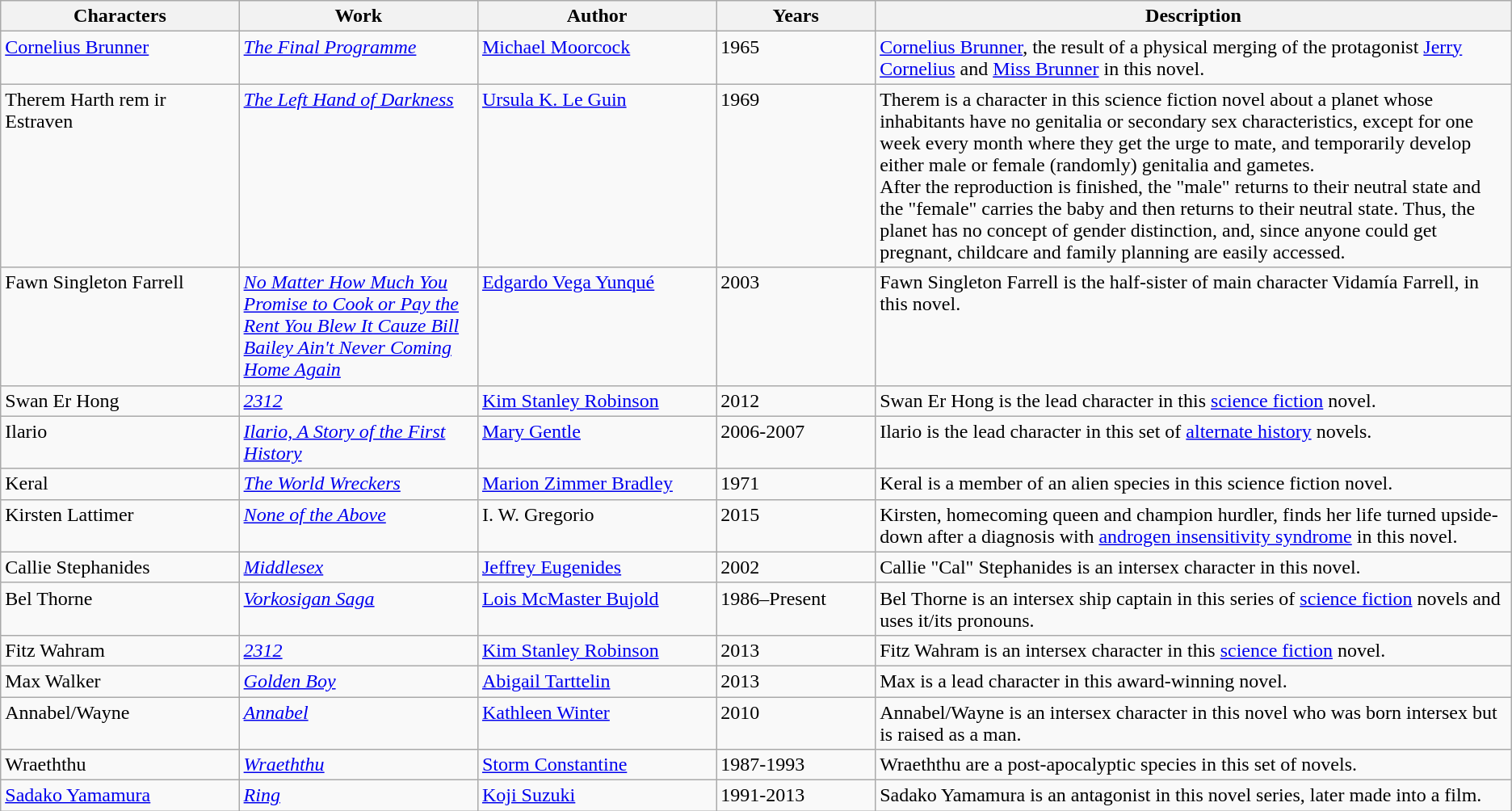<table class="wikitable sortable">
<tr>
<th width="15%">Characters</th>
<th width="15%">Work</th>
<th width="15%">Author</th>
<th width="10%">Years</th>
<th width="40%">Description</th>
</tr>
<tr valign="top">
<td><a href='#'>Cornelius Brunner</a></td>
<td><em><a href='#'>The Final Programme</a></em></td>
<td><a href='#'>Michael Moorcock</a></td>
<td>1965</td>
<td><a href='#'>Cornelius Brunner</a>, the result of a physical merging of the protagonist <a href='#'>Jerry Cornelius</a> and <a href='#'>Miss Brunner</a> in this novel.</td>
</tr>
<tr valign="top">
<td>Therem Harth rem ir Estraven</td>
<td><em><a href='#'>The Left Hand of Darkness</a></em></td>
<td><a href='#'>Ursula K. Le Guin</a></td>
<td>1969</td>
<td>Therem is a character in this science fiction novel about a planet whose inhabitants have no genitalia or secondary sex characteristics, except for one week every month where they get the urge to mate, and temporarily develop either male or female (randomly) genitalia and gametes.<br>After the reproduction is finished, the "male" returns to their neutral state and the "female" carries the baby and then returns to their neutral state. Thus, the planet has no concept of gender distinction, and, since anyone could get pregnant, childcare and family planning are easily accessed.</td>
</tr>
<tr valign="top">
<td>Fawn Singleton Farrell</td>
<td><em><a href='#'>No Matter How Much You Promise to Cook or Pay the Rent You Blew It Cauze Bill Bailey Ain't Never Coming Home Again</a></em></td>
<td><a href='#'>Edgardo Vega Yunqué</a></td>
<td>2003</td>
<td>Fawn Singleton Farrell is the half-sister of main character Vidamía Farrell, in this novel.</td>
</tr>
<tr valign="top">
<td>Swan Er Hong</td>
<td><em><a href='#'>2312</a></em></td>
<td><a href='#'>Kim Stanley Robinson</a></td>
<td>2012</td>
<td>Swan Er Hong is the lead character in this <a href='#'>science fiction</a> novel.</td>
</tr>
<tr valign="top">
<td>Ilario</td>
<td><em><a href='#'>Ilario, A Story of the First History</a></em></td>
<td><a href='#'>Mary Gentle</a></td>
<td>2006-2007</td>
<td>Ilario is the lead character in this set of <a href='#'>alternate history</a> novels.</td>
</tr>
<tr valign="top">
<td>Keral</td>
<td><em><a href='#'>The World Wreckers</a></em></td>
<td><a href='#'>Marion Zimmer Bradley</a></td>
<td>1971</td>
<td>Keral is a member of an alien species in this science fiction novel.</td>
</tr>
<tr valign="top">
<td>Kirsten Lattimer</td>
<td><em><a href='#'>None of the Above</a></em></td>
<td>I. W. Gregorio</td>
<td>2015</td>
<td>Kirsten, homecoming queen and champion hurdler, finds her life turned upside-down after a diagnosis with <a href='#'>androgen insensitivity syndrome</a> in this novel.</td>
</tr>
<tr valign="top">
<td>Callie Stephanides</td>
<td><em><a href='#'>Middlesex</a></em></td>
<td><a href='#'>Jeffrey Eugenides</a></td>
<td>2002</td>
<td>Callie "Cal" Stephanides is an intersex character in this novel.</td>
</tr>
<tr valign="top">
<td>Bel Thorne</td>
<td><em><a href='#'>Vorkosigan Saga</a></em></td>
<td><a href='#'>Lois McMaster Bujold</a></td>
<td>1986–Present</td>
<td>Bel Thorne is an intersex ship captain in this series of <a href='#'>science fiction</a> novels and uses it/its pronouns.</td>
</tr>
<tr valign="top">
<td>Fitz Wahram</td>
<td><em><a href='#'>2312</a></em></td>
<td><a href='#'>Kim Stanley Robinson</a></td>
<td>2013</td>
<td>Fitz Wahram is an intersex character in this <a href='#'>science fiction</a> novel.</td>
</tr>
<tr valign="top">
<td>Max Walker</td>
<td><em><a href='#'>Golden Boy</a></em></td>
<td><a href='#'>Abigail Tarttelin</a></td>
<td>2013</td>
<td>Max is a lead character in this award-winning novel.</td>
</tr>
<tr valign="top">
<td>Annabel/Wayne</td>
<td><em><a href='#'>Annabel</a></em></td>
<td><a href='#'>Kathleen Winter</a></td>
<td>2010</td>
<td>Annabel/Wayne is an intersex character in this novel who was born intersex but is raised as a man.</td>
</tr>
<tr valign="top">
<td>Wraeththu</td>
<td><em><a href='#'>Wraeththu</a></em></td>
<td><a href='#'>Storm Constantine</a></td>
<td>1987-1993</td>
<td>Wraeththu are a post-apocalyptic species in this set of novels.</td>
</tr>
<tr valign="top">
<td><a href='#'>Sadako Yamamura</a></td>
<td><em><a href='#'>Ring</a></em></td>
<td><a href='#'>Koji Suzuki</a></td>
<td>1991-2013</td>
<td>Sadako Yamamura is an antagonist in this novel series, later made into a film.</td>
</tr>
</table>
